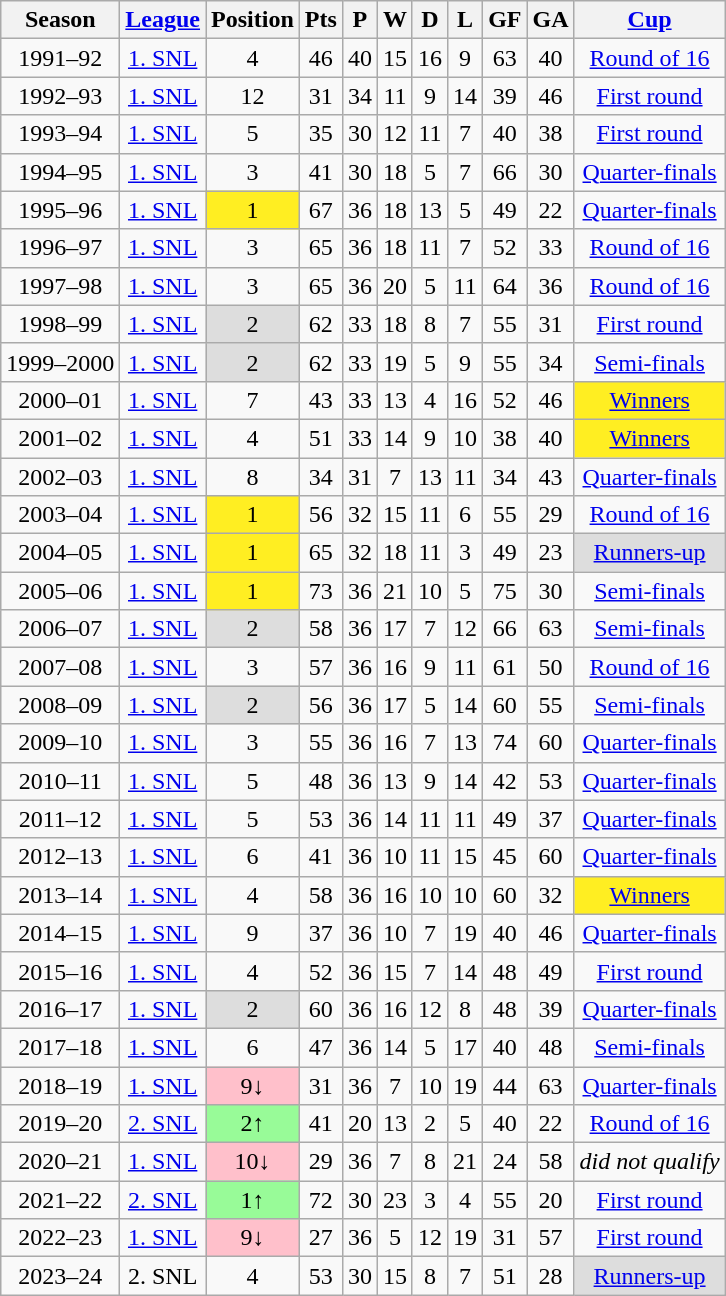<table class="wikitable sortable" style="text-align: center;">
<tr>
<th>Season</th>
<th><a href='#'>League</a></th>
<th>Position</th>
<th>Pts</th>
<th>P</th>
<th>W</th>
<th>D</th>
<th>L</th>
<th>GF</th>
<th>GA</th>
<th><a href='#'>Cup</a></th>
</tr>
<tr>
<td>1991–92</td>
<td><a href='#'>1. SNL</a></td>
<td>4</td>
<td>46</td>
<td>40</td>
<td>15</td>
<td>16</td>
<td>9</td>
<td>63</td>
<td>40</td>
<td><a href='#'>Round of 16</a></td>
</tr>
<tr>
<td>1992–93</td>
<td><a href='#'>1. SNL</a></td>
<td>12</td>
<td>31</td>
<td>34</td>
<td>11</td>
<td>9</td>
<td>14</td>
<td>39</td>
<td>46</td>
<td><a href='#'>First round</a></td>
</tr>
<tr>
<td>1993–94</td>
<td><a href='#'>1. SNL</a></td>
<td>5</td>
<td>35</td>
<td>30</td>
<td>12</td>
<td>11</td>
<td>7</td>
<td>40</td>
<td>38</td>
<td><a href='#'>First round</a></td>
</tr>
<tr>
<td>1994–95</td>
<td><a href='#'>1. SNL</a></td>
<td>3</td>
<td>41</td>
<td>30</td>
<td>18</td>
<td>5</td>
<td>7</td>
<td>66</td>
<td>30</td>
<td><a href='#'>Quarter-finals</a></td>
</tr>
<tr>
<td>1995–96</td>
<td><a href='#'>1. SNL</a></td>
<td bgcolor=#FE2>1</td>
<td>67</td>
<td>36</td>
<td>18</td>
<td>13</td>
<td>5</td>
<td>49</td>
<td>22</td>
<td><a href='#'>Quarter-finals</a></td>
</tr>
<tr>
<td>1996–97</td>
<td><a href='#'>1. SNL</a></td>
<td>3</td>
<td>65</td>
<td>36</td>
<td>18</td>
<td>11</td>
<td>7</td>
<td>52</td>
<td>33</td>
<td><a href='#'>Round of 16</a></td>
</tr>
<tr>
<td>1997–98</td>
<td><a href='#'>1. SNL</a></td>
<td>3</td>
<td>65</td>
<td>36</td>
<td>20</td>
<td>5</td>
<td>11</td>
<td>64</td>
<td>36</td>
<td><a href='#'>Round of 16</a></td>
</tr>
<tr>
<td>1998–99</td>
<td><a href='#'>1. SNL</a></td>
<td style="background-color:#DDD">2</td>
<td>62</td>
<td>33</td>
<td>18</td>
<td>8</td>
<td>7</td>
<td>55</td>
<td>31</td>
<td><a href='#'>First round</a></td>
</tr>
<tr>
<td>1999–2000</td>
<td><a href='#'>1. SNL</a></td>
<td style="background-color:#DDD">2</td>
<td>62</td>
<td>33</td>
<td>19</td>
<td>5</td>
<td>9</td>
<td>55</td>
<td>34</td>
<td><a href='#'>Semi-finals</a></td>
</tr>
<tr>
<td>2000–01</td>
<td><a href='#'>1. SNL</a></td>
<td>7</td>
<td>43</td>
<td>33</td>
<td>13</td>
<td>4</td>
<td>16</td>
<td>52</td>
<td>46</td>
<td bgcolor=#FE2><a href='#'>Winners</a></td>
</tr>
<tr>
<td>2001–02</td>
<td><a href='#'>1. SNL</a></td>
<td>4</td>
<td>51</td>
<td>33</td>
<td>14</td>
<td>9</td>
<td>10</td>
<td>38</td>
<td>40</td>
<td bgcolor=#FE2><a href='#'>Winners</a></td>
</tr>
<tr>
<td>2002–03</td>
<td><a href='#'>1. SNL</a></td>
<td>8</td>
<td>34</td>
<td>31</td>
<td>7</td>
<td>13</td>
<td>11</td>
<td>34</td>
<td>43</td>
<td><a href='#'>Quarter-finals</a></td>
</tr>
<tr>
<td>2003–04</td>
<td><a href='#'>1. SNL</a></td>
<td bgcolor=#FE2>1</td>
<td>56</td>
<td>32</td>
<td>15</td>
<td>11</td>
<td>6</td>
<td>55</td>
<td>29</td>
<td><a href='#'>Round of 16</a></td>
</tr>
<tr>
<td>2004–05</td>
<td><a href='#'>1. SNL</a></td>
<td bgcolor=#FE2>1</td>
<td>65</td>
<td>32</td>
<td>18</td>
<td>11</td>
<td>3</td>
<td>49</td>
<td>23</td>
<td style="background-color:#DDD"><a href='#'>Runners-up</a></td>
</tr>
<tr>
<td>2005–06</td>
<td><a href='#'>1. SNL</a></td>
<td bgcolor=#FE2>1</td>
<td>73</td>
<td>36</td>
<td>21</td>
<td>10</td>
<td>5</td>
<td>75</td>
<td>30</td>
<td><a href='#'>Semi-finals</a></td>
</tr>
<tr>
<td>2006–07</td>
<td><a href='#'>1. SNL</a></td>
<td style="background-color:#DDD">2</td>
<td>58</td>
<td>36</td>
<td>17</td>
<td>7</td>
<td>12</td>
<td>66</td>
<td>63</td>
<td><a href='#'>Semi-finals</a></td>
</tr>
<tr>
<td>2007–08</td>
<td><a href='#'>1. SNL</a></td>
<td>3</td>
<td>57</td>
<td>36</td>
<td>16</td>
<td>9</td>
<td>11</td>
<td>61</td>
<td>50</td>
<td><a href='#'>Round of 16</a></td>
</tr>
<tr>
<td>2008–09</td>
<td><a href='#'>1. SNL</a></td>
<td style="background-color:#DDD">2</td>
<td>56</td>
<td>36</td>
<td>17</td>
<td>5</td>
<td>14</td>
<td>60</td>
<td>55</td>
<td><a href='#'>Semi-finals</a></td>
</tr>
<tr>
<td>2009–10</td>
<td><a href='#'>1. SNL</a></td>
<td>3</td>
<td>55</td>
<td>36</td>
<td>16</td>
<td>7</td>
<td>13</td>
<td>74</td>
<td>60</td>
<td><a href='#'>Quarter-finals</a></td>
</tr>
<tr>
<td>2010–11</td>
<td><a href='#'>1. SNL</a></td>
<td>5</td>
<td>48</td>
<td>36</td>
<td>13</td>
<td>9</td>
<td>14</td>
<td>42</td>
<td>53</td>
<td><a href='#'>Quarter-finals</a></td>
</tr>
<tr>
<td>2011–12</td>
<td><a href='#'>1. SNL</a></td>
<td>5</td>
<td>53</td>
<td>36</td>
<td>14</td>
<td>11</td>
<td>11</td>
<td>49</td>
<td>37</td>
<td><a href='#'>Quarter-finals</a></td>
</tr>
<tr>
<td>2012–13</td>
<td><a href='#'>1. SNL</a></td>
<td>6</td>
<td>41</td>
<td>36</td>
<td>10</td>
<td>11</td>
<td>15</td>
<td>45</td>
<td>60</td>
<td><a href='#'>Quarter-finals</a></td>
</tr>
<tr>
<td>2013–14</td>
<td><a href='#'>1. SNL</a></td>
<td>4</td>
<td>58</td>
<td>36</td>
<td>16</td>
<td>10</td>
<td>10</td>
<td>60</td>
<td>32</td>
<td bgcolor=#FE2><a href='#'>Winners</a></td>
</tr>
<tr>
<td>2014–15</td>
<td><a href='#'>1. SNL</a></td>
<td>9</td>
<td>37</td>
<td>36</td>
<td>10</td>
<td>7</td>
<td>19</td>
<td>40</td>
<td>46</td>
<td><a href='#'>Quarter-finals</a></td>
</tr>
<tr>
<td>2015–16</td>
<td><a href='#'>1. SNL</a></td>
<td>4</td>
<td>52</td>
<td>36</td>
<td>15</td>
<td>7</td>
<td>14</td>
<td>48</td>
<td>49</td>
<td><a href='#'>First round</a></td>
</tr>
<tr>
<td>2016–17</td>
<td><a href='#'>1. SNL</a></td>
<td style="background-color:#DDD">2</td>
<td>60</td>
<td>36</td>
<td>16</td>
<td>12</td>
<td>8</td>
<td>48</td>
<td>39</td>
<td><a href='#'>Quarter-finals</a></td>
</tr>
<tr>
<td>2017–18</td>
<td><a href='#'>1. SNL</a></td>
<td>6</td>
<td>47</td>
<td>36</td>
<td>14</td>
<td>5</td>
<td>17</td>
<td>40</td>
<td>48</td>
<td><a href='#'>Semi-finals</a></td>
</tr>
<tr>
<td>2018–19</td>
<td><a href='#'>1. SNL</a></td>
<td bgcolor=pink>9↓</td>
<td>31</td>
<td>36</td>
<td>7</td>
<td>10</td>
<td>19</td>
<td>44</td>
<td>63</td>
<td><a href='#'>Quarter-finals</a></td>
</tr>
<tr>
<td>2019–20</td>
<td><a href='#'>2. SNL</a></td>
<td bgcolor=palegreen>2↑</td>
<td>41</td>
<td>20</td>
<td>13</td>
<td>2</td>
<td>5</td>
<td>40</td>
<td>22</td>
<td><a href='#'>Round of 16</a></td>
</tr>
<tr>
<td>2020–21</td>
<td><a href='#'>1. SNL</a></td>
<td bgcolor=pink>10↓</td>
<td>29</td>
<td>36</td>
<td>7</td>
<td>8</td>
<td>21</td>
<td>24</td>
<td>58</td>
<td><em>did not qualify</em></td>
</tr>
<tr>
<td>2021–22</td>
<td><a href='#'>2. SNL</a></td>
<td bgcolor=palegreen>1↑</td>
<td>72</td>
<td>30</td>
<td>23</td>
<td>3</td>
<td>4</td>
<td>55</td>
<td>20</td>
<td><a href='#'>First round</a></td>
</tr>
<tr>
<td>2022–23</td>
<td><a href='#'>1. SNL</a></td>
<td bgcolor=pink>9↓</td>
<td>27</td>
<td>36</td>
<td>5</td>
<td>12</td>
<td>19</td>
<td>31</td>
<td>57</td>
<td><a href='#'>First round</a></td>
</tr>
<tr>
<td>2023–24</td>
<td>2. SNL</td>
<td>4</td>
<td>53</td>
<td>30</td>
<td>15</td>
<td>8</td>
<td>7</td>
<td>51</td>
<td>28</td>
<td style="background-color:#DDD"><a href='#'>Runners-up</a></td>
</tr>
</table>
